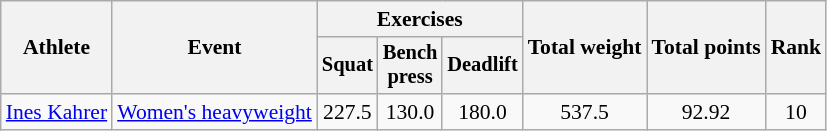<table class=wikitable style="font-size:90%">
<tr>
<th rowspan="2">Athlete</th>
<th rowspan="2">Event</th>
<th colspan="3">Exercises</th>
<th rowspan="2">Total weight</th>
<th rowspan="2">Total points</th>
<th rowspan="2">Rank</th>
</tr>
<tr style="font-size:95%">
<th>Squat</th>
<th>Bench<br>press</th>
<th>Deadlift</th>
</tr>
<tr align=center>
<td align=left><a href='#'>Ines Kahrer</a></td>
<td align=left><a href='#'>Women's heavyweight</a></td>
<td>227.5</td>
<td>130.0</td>
<td>180.0</td>
<td>537.5</td>
<td>92.92</td>
<td>10</td>
</tr>
</table>
